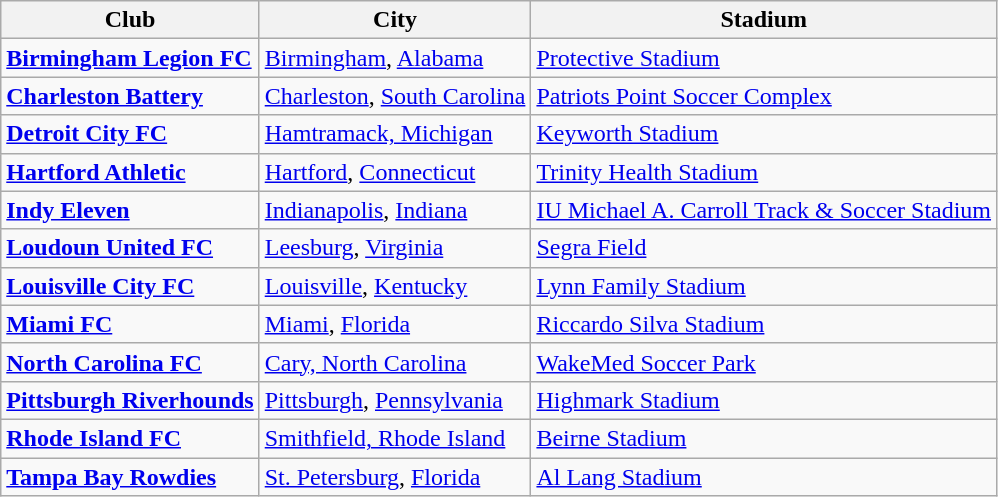<table class="wikitable">
<tr>
<th>Club</th>
<th>City</th>
<th>Stadium</th>
</tr>
<tr>
<td><strong><a href='#'>Birmingham Legion FC</a></strong></td>
<td><a href='#'>Birmingham</a>, <a href='#'>Alabama</a></td>
<td><a href='#'>Protective Stadium</a></td>
</tr>
<tr>
<td><strong><a href='#'>Charleston Battery</a></strong></td>
<td><a href='#'>Charleston</a>, <a href='#'>South Carolina</a></td>
<td><a href='#'>Patriots Point Soccer Complex</a></td>
</tr>
<tr>
<td><strong><a href='#'>Detroit City FC</a></strong></td>
<td><a href='#'>Hamtramack, Michigan</a></td>
<td><a href='#'>Keyworth Stadium</a></td>
</tr>
<tr>
<td><strong><a href='#'>Hartford Athletic</a></strong></td>
<td><a href='#'>Hartford</a>, <a href='#'>Connecticut</a></td>
<td><a href='#'>Trinity Health Stadium</a></td>
</tr>
<tr>
<td><strong><a href='#'>Indy Eleven</a></strong></td>
<td><a href='#'>Indianapolis</a>, <a href='#'>Indiana</a></td>
<td><a href='#'>IU Michael A. Carroll Track & Soccer Stadium</a></td>
</tr>
<tr>
<td><strong><a href='#'>Loudoun United FC</a></strong></td>
<td><a href='#'>Leesburg</a>, <a href='#'>Virginia</a></td>
<td><a href='#'>Segra Field</a></td>
</tr>
<tr>
<td><strong><a href='#'>Louisville City FC</a></strong></td>
<td><a href='#'>Louisville</a>, <a href='#'>Kentucky</a></td>
<td><a href='#'>Lynn Family Stadium</a></td>
</tr>
<tr>
<td><strong><a href='#'>Miami FC</a></strong></td>
<td><a href='#'>Miami</a>, <a href='#'>Florida</a></td>
<td><a href='#'>Riccardo Silva Stadium</a></td>
</tr>
<tr>
<td><strong><a href='#'>North Carolina FC</a></strong></td>
<td><a href='#'>Cary, North Carolina</a></td>
<td><a href='#'>WakeMed Soccer Park</a></td>
</tr>
<tr>
<td><strong><a href='#'>Pittsburgh Riverhounds</a></strong></td>
<td><a href='#'>Pittsburgh</a>, <a href='#'>Pennsylvania</a></td>
<td><a href='#'>Highmark Stadium</a></td>
</tr>
<tr>
<td><strong><a href='#'>Rhode Island FC</a></strong></td>
<td><a href='#'>Smithfield, Rhode Island</a></td>
<td><a href='#'>Beirne Stadium</a></td>
</tr>
<tr>
<td><strong><a href='#'>Tampa Bay Rowdies</a></strong></td>
<td><a href='#'>St. Petersburg</a>, <a href='#'>Florida</a></td>
<td><a href='#'>Al Lang Stadium</a></td>
</tr>
</table>
